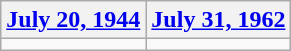<table class=wikitable>
<tr>
<th><a href='#'>July 20, 1944</a></th>
<th><a href='#'>July 31, 1962</a></th>
</tr>
<tr>
<td></td>
<td></td>
</tr>
</table>
